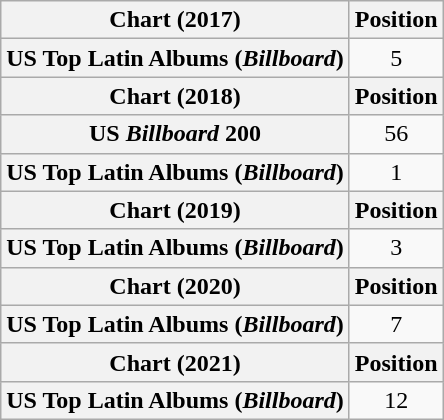<table class="wikitable plainrowheaders" style="text-align:center">
<tr>
<th scope="col">Chart (2017)</th>
<th scope="col">Position</th>
</tr>
<tr>
<th scope="row">US Top Latin Albums (<em>Billboard</em>)</th>
<td>5</td>
</tr>
<tr>
<th scope="col">Chart (2018)</th>
<th scope="col">Position</th>
</tr>
<tr>
<th scope="row">US <em>Billboard</em> 200</th>
<td>56</td>
</tr>
<tr>
<th scope="row">US Top Latin Albums (<em>Billboard</em>)</th>
<td>1</td>
</tr>
<tr>
<th scope="col">Chart (2019)</th>
<th scope="col">Position</th>
</tr>
<tr>
<th scope="row">US Top Latin Albums (<em>Billboard</em>)</th>
<td>3</td>
</tr>
<tr>
<th scope="col">Chart (2020)</th>
<th scope="col">Position</th>
</tr>
<tr>
<th scope="row">US Top Latin Albums (<em>Billboard</em>)</th>
<td>7</td>
</tr>
<tr>
<th scope="col">Chart (2021)</th>
<th scope="col">Position</th>
</tr>
<tr>
<th scope="row">US Top Latin Albums (<em>Billboard</em>)</th>
<td>12</td>
</tr>
</table>
